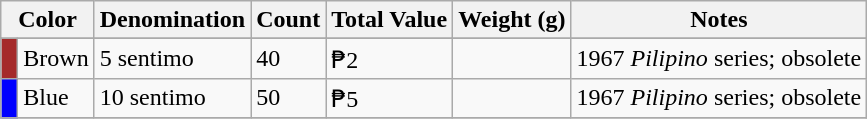<table class="wikitable">
<tr>
<th colspan=2>Color</th>
<th>Denomination</th>
<th>Count</th>
<th>Total Value</th>
<th>Weight (g)</th>
<th>Notes</th>
</tr>
<tr>
</tr>
<tr>
<td style="background:Brown"> </td>
<td>Brown</td>
<td>5 sentimo</td>
<td>40</td>
<td>₱2</td>
<td></td>
<td>1967 <em>Pilipino</em> series; obsolete</td>
</tr>
<tr>
<td style="background:Blue"> </td>
<td>Blue</td>
<td>10 sentimo</td>
<td>50</td>
<td>₱5</td>
<td></td>
<td>1967 <em>Pilipino</em> series; obsolete</td>
</tr>
<tr>
</tr>
</table>
